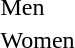<table>
<tr>
<td>Men</td>
<td></td>
<td></td>
<td></td>
</tr>
<tr>
<td>Women</td>
<td></td>
<td></td>
<td></td>
</tr>
</table>
